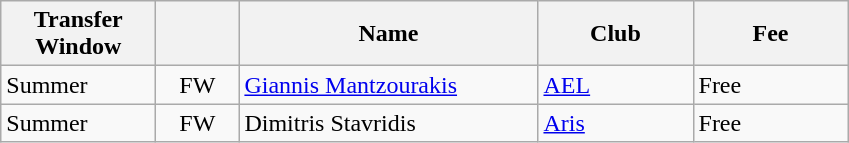<table class="wikitable plainrowheaders">
<tr>
<th scope="col" style="width:6em;">Transfer Window</th>
<th scope="col" style="width:3em;"></th>
<th scope="col" style="width:12em;">Name</th>
<th scope="col" style="width:6em;">Club</th>
<th scope="col" style="width:6em;">Fee</th>
</tr>
<tr>
<td>Summer</td>
<td align="center">FW</td>
<td> <a href='#'>Giannis Mantzourakis</a></td>
<td> <a href='#'>AEL</a></td>
<td>Free</td>
</tr>
<tr>
<td>Summer</td>
<td align="center">FW</td>
<td> Dimitris Stavridis</td>
<td> <a href='#'>Aris</a></td>
<td>Free</td>
</tr>
</table>
